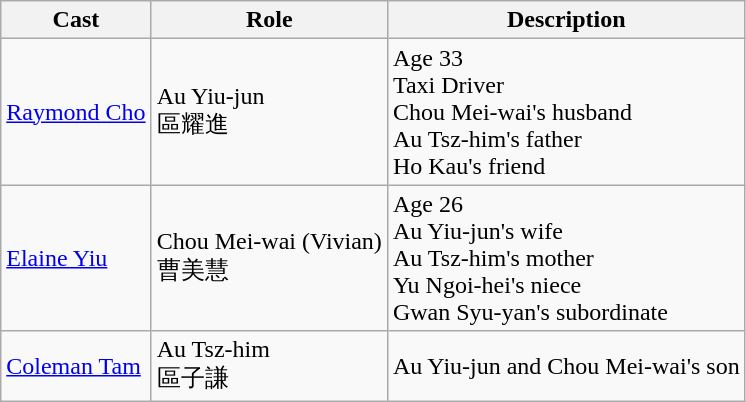<table class="wikitable">
<tr>
<th>Cast</th>
<th>Role</th>
<th>Description</th>
</tr>
<tr>
<td><a href='#'>Raymond Cho</a></td>
<td>Au Yiu-jun <br> 區耀進</td>
<td>Age 33<br>Taxi Driver <br> Chou Mei-wai's husband <br> Au Tsz-him's father <br> Ho Kau's friend</td>
</tr>
<tr>
<td><a href='#'>Elaine Yiu</a></td>
<td>Chou Mei-wai (Vivian) <br> 曹美慧</td>
<td>Age 26<br>Au Yiu-jun's wife <br> Au Tsz-him's mother <br> Yu Ngoi-hei's niece <br> Gwan Syu-yan's subordinate</td>
</tr>
<tr>
<td><a href='#'>Coleman Tam</a></td>
<td>Au Tsz-him <br> 區子謙</td>
<td>Au Yiu-jun and Chou Mei-wai's son</td>
</tr>
</table>
